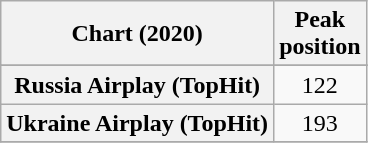<table class="wikitable sortable plainrowheaders" style="text-align:center">
<tr>
<th scope="col">Chart (2020)</th>
<th scope="col">Peak<br>position</th>
</tr>
<tr>
</tr>
<tr>
<th scope="row">Russia Airplay (TopHit)</th>
<td>122</td>
</tr>
<tr>
<th scope="row">Ukraine Airplay (TopHit)</th>
<td>193</td>
</tr>
<tr>
</tr>
</table>
